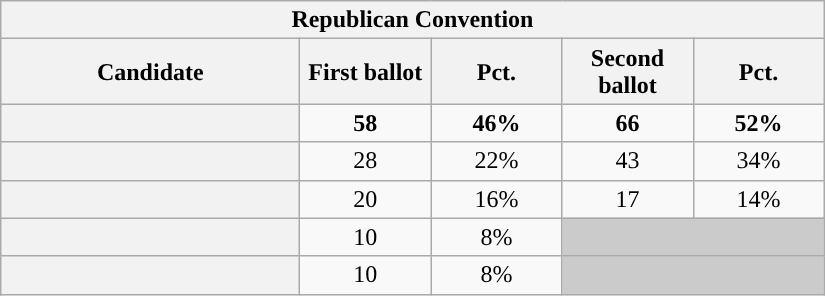<table class="wikitable sortable plainrowheaders">
<tr>
<th colspan="5" >Republican Convention</th>
</tr>
<tr style="background:#eee; text-align:center;">
<th scope="col" style="width: 12em">Candidate</th>
<th scope="col"  style="width: 5em">First ballot</th>
<th scope="col"  style="width: 5em">Pct.</th>
<th scope="col"  style="width: 5em">Second ballot</th>
<th scope="col"  style="width: 5em">Pct.</th>
</tr>
<tr>
<th scope="row"><strong></strong></th>
<td style="text-align:center;"><strong>58</strong></td>
<td style="text-align:center;"><strong>46%</strong></td>
<td style="text-align:center;"><strong>66</strong></td>
<td style="text-align:center;"><strong>52%</strong></td>
</tr>
<tr>
<th scope="row"></th>
<td style="text-align:center;">28</td>
<td style="text-align:center;">22%</td>
<td style="text-align:center;">43</td>
<td style="text-align:center;">34%</td>
</tr>
<tr>
<th scope="row"></th>
<td style="text-align:center;">20</td>
<td style="text-align:center;">16%</td>
<td style="text-align:center;">17</td>
<td style="text-align:center;">14%</td>
</tr>
<tr>
<th scope="row"></th>
<td style="text-align:center;">10</td>
<td style="text-align:center;">8%</td>
<td colspan=2 style="text-align:center; background:#cbcbcb"></td>
</tr>
<tr>
<th scope="row"></th>
<td style="text-align:center;">10</td>
<td style="text-align:center;">8%</td>
<td colspan=2 style="text-align:center; background:#cbcbcb"></td>
</tr>
</table>
